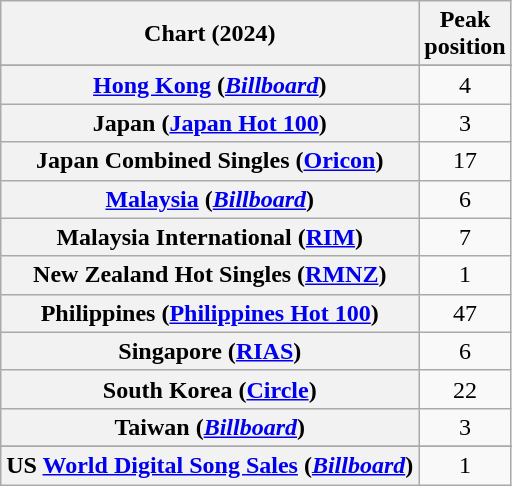<table class="wikitable sortable plainrowheaders" style="text-align:center">
<tr>
<th scope="col">Chart (2024)</th>
<th scope="col">Peak<br>position</th>
</tr>
<tr>
</tr>
<tr>
</tr>
<tr>
<th scope="row"><a href='#'>Hong Kong</a> (<em><a href='#'>Billboard</a></em>)</th>
<td>4</td>
</tr>
<tr>
<th scope="row">Japan (<a href='#'>Japan Hot 100</a>)</th>
<td>3</td>
</tr>
<tr>
<th scope="row">Japan Combined Singles (<a href='#'>Oricon</a>)</th>
<td>17</td>
</tr>
<tr>
<th scope="row"><a href='#'>Malaysia</a> (<em><a href='#'>Billboard</a></em>)</th>
<td>6</td>
</tr>
<tr>
<th scope="row">Malaysia International (<a href='#'>RIM</a>)</th>
<td>7</td>
</tr>
<tr>
<th scope="row">New Zealand Hot Singles (<a href='#'>RMNZ</a>)</th>
<td>1</td>
</tr>
<tr>
<th scope="row">Philippines (<a href='#'>Philippines Hot 100</a>)</th>
<td>47</td>
</tr>
<tr>
<th scope="row">Singapore (<a href='#'>RIAS</a>)</th>
<td>6</td>
</tr>
<tr>
<th scope="row">South Korea (<a href='#'>Circle</a>)</th>
<td>22</td>
</tr>
<tr>
<th scope="row">Taiwan (<em><a href='#'>Billboard</a></em>)</th>
<td>3</td>
</tr>
<tr>
</tr>
<tr>
</tr>
<tr>
<th scope="row">US <a href='#'>World Digital Song Sales</a> (<em><a href='#'>Billboard</a></em>)</th>
<td>1</td>
</tr>
</table>
